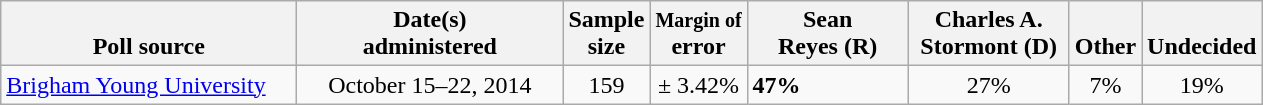<table class="wikitable">
<tr valign= bottom>
<th style="width:190px;">Poll source</th>
<th style="width:170px;">Date(s)<br>administered</th>
<th class=small>Sample<br>size</th>
<th><small>Margin of</small><br>error</th>
<th style="width:100px;">Sean<br>Reyes (R)</th>
<th style="width:100px;">Charles A.<br>Stormont (D)</th>
<th>Other</th>
<th>Undecided</th>
</tr>
<tr>
<td><a href='#'>Brigham Young University</a></td>
<td align=center>October 15–22, 2014</td>
<td align=center>159</td>
<td align=center>± 3.42%</td>
<td><strong>47%</strong></td>
<td align=center>27%</td>
<td align=center>7%</td>
<td align=center>19%</td>
</tr>
</table>
